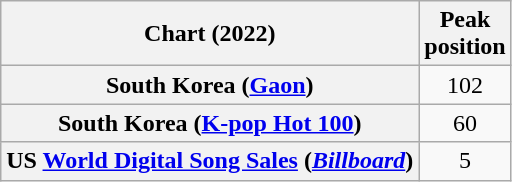<table class="wikitable sortable plainrowheaders" style="text-align:center">
<tr>
<th scope="col">Chart (2022)</th>
<th scope="col">Peak<br>position</th>
</tr>
<tr>
<th scope="row">South Korea (<a href='#'>Gaon</a>)</th>
<td>102</td>
</tr>
<tr>
<th scope="row">South Korea (<a href='#'>K-pop Hot 100</a>)</th>
<td>60</td>
</tr>
<tr>
<th scope="row">US <a href='#'>World Digital Song Sales</a> (<em><a href='#'>Billboard</a></em>)</th>
<td>5</td>
</tr>
</table>
